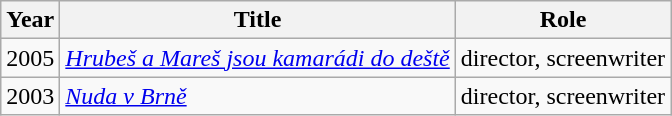<table class="wikitable sortable">
<tr>
<th>Year</th>
<th>Title</th>
<th>Role</th>
</tr>
<tr>
<td>2005</td>
<td><em><a href='#'>Hrubeš a Mareš jsou kamarádi do deště</a></em></td>
<td>director, screenwriter</td>
</tr>
<tr>
<td>2003</td>
<td><em><a href='#'>Nuda v Brně</a></em></td>
<td>director, screenwriter</td>
</tr>
</table>
